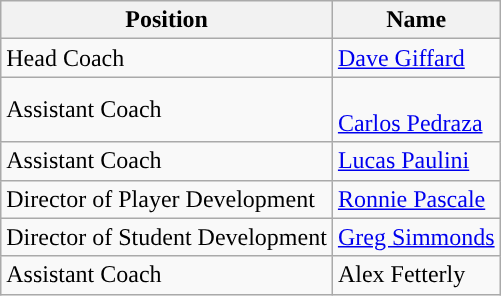<table class= wikitable>
<tr>
<th width=px>Position</th>
<th width=px>Name</th>
</tr>
<tr>
<td>Head Coach</td>
<td> <a href='#'>Dave Giffard</a></td>
</tr>
<tr>
<td>Assistant Coach</td>
<td><br><a href='#'>Carlos Pedraza</a></td>
</tr>
<tr>
<td>Assistant Coach</td>
<td> <a href='#'>Lucas Paulini</a></td>
</tr>
<tr>
<td>Director of Player Development</td>
<td> <a href='#'>Ronnie Pascale</a></td>
</tr>
<tr>
<td>Director of Student Development</td>
<td> <a href='#'>Greg Simmonds</a></td>
</tr>
<tr>
<td>Assistant Coach</td>
<td> Alex Fetterly</td>
</tr>
</table>
